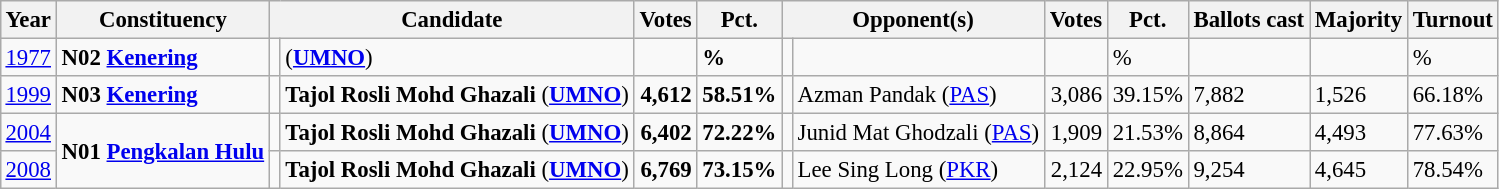<table class="wikitable" style="margin:0.5em ; font-size:95%">
<tr>
<th>Year</th>
<th>Constituency</th>
<th colspan="2">Candidate</th>
<th>Votes</th>
<th>Pct.</th>
<th colspan="2">Opponent(s)</th>
<th>Votes</th>
<th>Pct.</th>
<th>Ballots cast</th>
<th>Majority</th>
<th>Turnout</th>
</tr>
<tr>
<td><a href='#'>1977</a></td>
<td><strong>N02 <a href='#'>Kenering</a></strong></td>
<td></td>
<td> (<a href='#'><strong>UMNO</strong></a>)</td>
<td></td>
<td><strong>%</strong></td>
<td></td>
<td></td>
<td></td>
<td>%</td>
<td></td>
<td></td>
<td>%</td>
</tr>
<tr>
<td><a href='#'>1999</a></td>
<td><strong>N03 <a href='#'>Kenering</a></strong></td>
<td></td>
<td><strong>Tajol Rosli Mohd Ghazali</strong> (<a href='#'><strong>UMNO</strong></a>)</td>
<td align=right><strong>4,612</strong></td>
<td><strong>58.51%</strong></td>
<td></td>
<td>Azman Pandak (<a href='#'>PAS</a>)</td>
<td align=right>3,086</td>
<td>39.15%</td>
<td>7,882</td>
<td>1,526</td>
<td>66.18%</td>
</tr>
<tr>
<td><a href='#'>2004</a></td>
<td rowspan="2"><strong>N01 <a href='#'>Pengkalan Hulu</a></strong></td>
<td></td>
<td><strong>Tajol Rosli Mohd Ghazali</strong> (<a href='#'><strong>UMNO</strong></a>)</td>
<td align=right><strong>6,402</strong></td>
<td><strong>72.22%</strong></td>
<td></td>
<td>Junid Mat Ghodzali (<a href='#'>PAS</a>)</td>
<td align=right>1,909</td>
<td>21.53%</td>
<td>8,864</td>
<td>4,493</td>
<td>77.63%</td>
</tr>
<tr>
<td><a href='#'>2008</a></td>
<td></td>
<td><strong>Tajol Rosli Mohd Ghazali</strong> (<a href='#'><strong>UMNO</strong></a>)</td>
<td align=right><strong>6,769</strong></td>
<td><strong>73.15%</strong></td>
<td></td>
<td>Lee Sing Long (<a href='#'>PKR</a>)</td>
<td align=right>2,124</td>
<td>22.95%</td>
<td>9,254</td>
<td>4,645</td>
<td>78.54%</td>
</tr>
</table>
